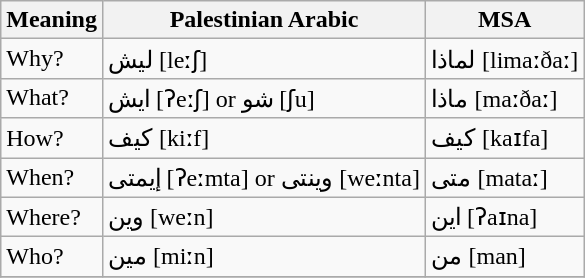<table class = "wikitable">
<tr>
<th>Meaning</th>
<th>Palestinian Arabic</th>
<th>MSA</th>
</tr>
<tr>
<td>Why?</td>
<td>ليش [leːʃ]</td>
<td>لماذا [limaːðaː]</td>
</tr>
<tr>
<td>What?</td>
<td>ايش [ʔeːʃ] or شو [ʃu]</td>
<td>ماذا [maːðaː]</td>
</tr>
<tr>
<td>How?</td>
<td>كيف [kiːf]</td>
<td>كيف [kaɪfa]</td>
</tr>
<tr>
<td>When?</td>
<td>إيمتى [ʔeːmta] or وينتى [weːnta]</td>
<td>متى [mataː]</td>
</tr>
<tr>
<td>Where?</td>
<td>وين [weːn]</td>
<td>اين [ʔaɪna]</td>
</tr>
<tr>
<td>Who?</td>
<td>مين [miːn]</td>
<td>من [man]</td>
</tr>
<tr>
</tr>
</table>
